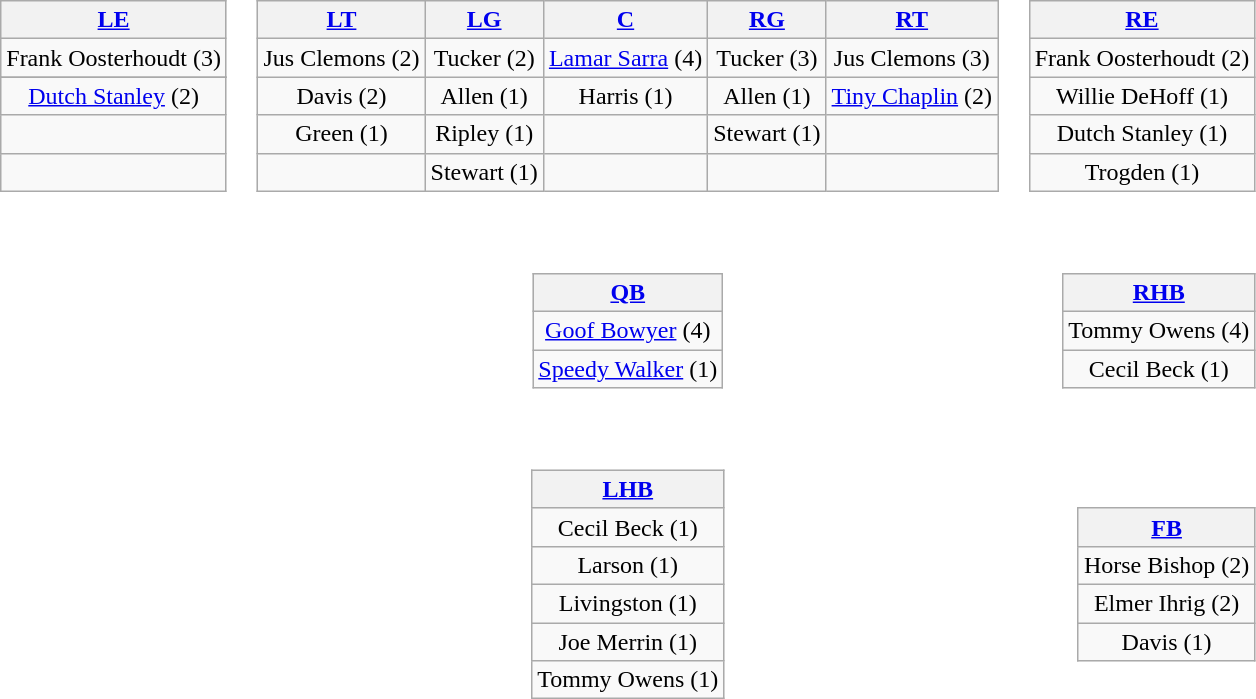<table>
<tr>
<td style="text-align:center;"><br><table style="width:100%">
<tr>
<td align="left"><br><table class="wikitable" style="text-align:center">
<tr>
<th><a href='#'>LE</a></th>
</tr>
<tr>
<td>Frank Oosterhoudt (3)</td>
</tr>
<tr>
</tr>
<tr>
<td><a href='#'>Dutch Stanley</a> (2)</td>
</tr>
<tr>
<td> </td>
</tr>
<tr>
<td> </td>
</tr>
</table>
</td>
<td><br><table class="wikitable" style="text-align:center">
<tr>
<th><a href='#'>LT</a></th>
<th><a href='#'>LG</a></th>
<th><a href='#'>C</a></th>
<th><a href='#'>RG</a></th>
<th><a href='#'>RT</a></th>
</tr>
<tr>
<td>Jus Clemons (2)</td>
<td>Tucker (2)</td>
<td><a href='#'>Lamar Sarra</a> (4)</td>
<td>Tucker (3)</td>
<td>Jus Clemons (3)</td>
</tr>
<tr>
<td>Davis (2)</td>
<td>Allen (1)</td>
<td>Harris (1)</td>
<td>Allen (1)</td>
<td><a href='#'>Tiny Chaplin</a> (2)</td>
</tr>
<tr>
<td>Green (1)</td>
<td>Ripley (1)</td>
<td></td>
<td>Stewart (1)</td>
<td></td>
</tr>
<tr>
<td> </td>
<td>Stewart (1)</td>
<td></td>
<td></td>
<td></td>
</tr>
</table>
</td>
<td><br><table class="wikitable" style="text-align:center">
<tr>
<th><a href='#'>RE</a></th>
</tr>
<tr>
<td>Frank Oosterhoudt (2)</td>
</tr>
<tr>
<td>Willie DeHoff (1)</td>
</tr>
<tr>
<td>Dutch Stanley (1)</td>
</tr>
<tr>
<td>Trogden (1)</td>
</tr>
</table>
</td>
</tr>
<tr>
<td></td>
<td align="center"><br><table class="wikitable" style="text-align:center">
<tr>
<th><a href='#'>QB</a></th>
</tr>
<tr>
<td><a href='#'>Goof Bowyer</a> (4)</td>
</tr>
<tr>
<td><a href='#'>Speedy Walker</a> (1)</td>
</tr>
</table>
</td>
<td align="right"><br><table class="wikitable" style="text-align:center">
<tr>
<th><a href='#'>RHB</a></th>
</tr>
<tr>
<td>Tommy Owens (4)</td>
</tr>
<tr>
<td>Cecil Beck (1)</td>
</tr>
</table>
</td>
</tr>
<tr>
<td></td>
<td align="center"><br><table class="wikitable" style="text-align:center">
<tr>
<th><a href='#'>LHB</a></th>
</tr>
<tr>
<td>Cecil Beck (1)</td>
</tr>
<tr>
<td>Larson (1)</td>
</tr>
<tr>
<td>Livingston (1)</td>
</tr>
<tr>
<td>Joe Merrin (1)</td>
</tr>
<tr>
<td>Tommy Owens (1)</td>
</tr>
</table>
</td>
<td align="right"><br><table class="wikitable" style="text-align:center">
<tr>
<th><a href='#'>FB</a></th>
</tr>
<tr>
<td>Horse Bishop (2)</td>
</tr>
<tr>
<td>Elmer Ihrig (2)</td>
</tr>
<tr>
<td>Davis (1)</td>
</tr>
</table>
</td>
</tr>
<tr>
<td style="height:3em"></td>
</tr>
<tr>
<td style="text-align:center;"></td>
</tr>
</table>
</td>
</tr>
</table>
